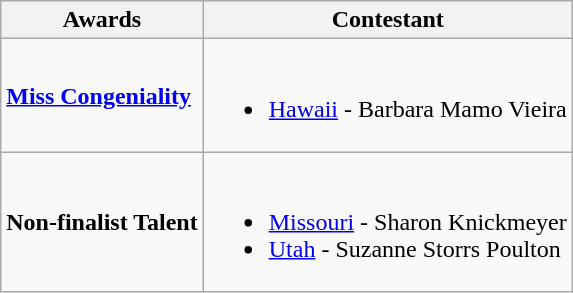<table class="wikitable">
<tr>
<th>Awards</th>
<th>Contestant</th>
</tr>
<tr>
<td><strong><a href='#'>Miss Congeniality</a></strong></td>
<td><br><ul><li>  <a href='#'>Hawaii</a> - Barbara Mamo Vieira</li></ul></td>
</tr>
<tr>
<td><strong>Non-finalist Talent</strong></td>
<td><br><ul><li> <a href='#'>Missouri</a> - Sharon Knickmeyer</li><li> <a href='#'>Utah</a> - Suzanne Storrs Poulton</li></ul></td>
</tr>
</table>
